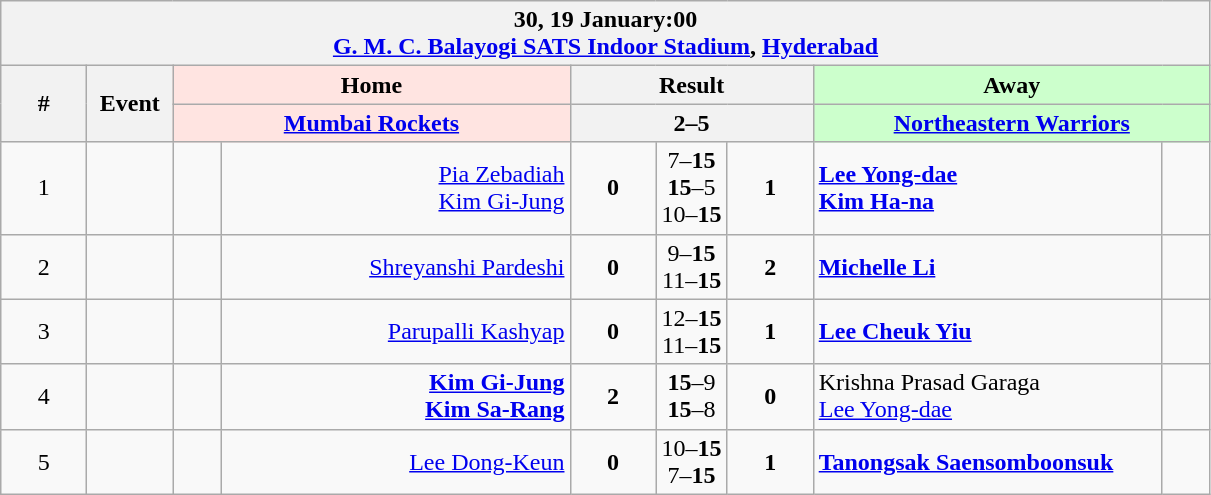<table class="wikitable">
<tr>
<th colspan="9">30, 19 January:00<br><a href='#'>G. M. C. Balayogi SATS Indoor Stadium</a>, <a href='#'>Hyderabad</a></th>
</tr>
<tr>
<th rowspan="2" width="50">#</th>
<th rowspan="2" width="50">Event</th>
<th colspan="2" width="250" style="background-color:#ffe4e1">Home</th>
<th colspan="3" width="150">Result</th>
<th colspan="2" width="250" style="background-color:#ccffcc">Away</th>
</tr>
<tr>
<th colspan="2" style="background-color:#ffe4e1"><a href='#'>Mumbai Rockets</a></th>
<th colspan="3">2–5</th>
<th colspan="2" style="background-color:#ccffcc"><a href='#'>Northeastern Warriors</a></th>
</tr>
<tr>
<td align="center">1</td>
<td align="center"></td>
<td align="center" width="25"></td>
<td align="right" width="225"><a href='#'>Pia Zebadiah</a> <br> <a href='#'>Kim Gi-Jung</a> </td>
<td align="center" width="50"><strong>0</strong></td>
<td align="center">7–<strong>15</strong><br><strong>15</strong>–5<br>10–<strong>15</strong></td>
<td align="center" width="50"><strong>1</strong></td>
<td align="left" width="225"><strong> <a href='#'>Lee Yong-dae</a><br> <a href='#'>Kim Ha-na</a></strong></td>
<td align="center" width="25"></td>
</tr>
<tr>
<td align="center">2</td>
<td align="center"></td>
<td align="center"></td>
<td align="right"><a href='#'>Shreyanshi Pardeshi</a> </td>
<td align="center"><strong>0</strong></td>
<td align="center">9–<strong>15</strong><br>11–<strong>15</strong></td>
<td align="center"><strong>2</strong></td>
<td align="left"> <strong><a href='#'>Michelle Li</a></strong></td>
<td align="center"></td>
</tr>
<tr>
<td align="center">3</td>
<td align="center"></td>
<td align="center"></td>
<td align="right"><a href='#'>Parupalli Kashyap</a> </td>
<td align="center"><strong>0</strong></td>
<td align="center">12–<strong>15</strong><br>11–<strong>15</strong></td>
<td align="center"><strong>1</strong></td>
<td align="left"><strong> <a href='#'>Lee Cheuk Yiu</a></strong></td>
<td align="center"></td>
</tr>
<tr>
<td align="center">4</td>
<td align="center"></td>
<td align="center"></td>
<td align="right"><strong><a href='#'>Kim Gi-Jung</a> <br><a href='#'>Kim Sa-Rang</a> </strong></td>
<td align="center"><strong>2</strong></td>
<td align="center"><strong>15</strong>–9<br><strong>15</strong>–8</td>
<td align="center"><strong>0</strong></td>
<td align="left"> Krishna Prasad Garaga<br> <a href='#'>Lee Yong-dae</a></td>
<td align="center"></td>
</tr>
<tr>
<td align="center">5</td>
<td align="center"></td>
<td align="center"></td>
<td align="right"><a href='#'>Lee Dong-Keun</a> </td>
<td align="center"><strong>0</strong></td>
<td align="center">10–<strong>15</strong><br>7–<strong>15</strong></td>
<td align="center"><strong>1</strong></td>
<td align="left"><strong> <a href='#'>Tanongsak Saensomboonsuk</a></strong></td>
<td align="center"></td>
</tr>
</table>
